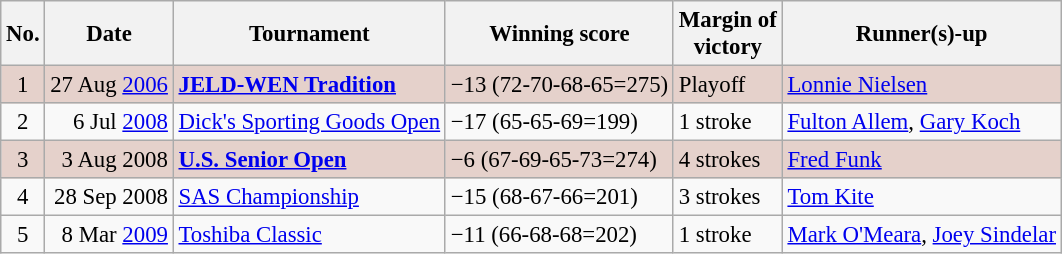<table class="wikitable" style="font-size:95%;">
<tr>
<th>No.</th>
<th>Date</th>
<th>Tournament</th>
<th>Winning score</th>
<th>Margin of<br>victory</th>
<th>Runner(s)-up</th>
</tr>
<tr style="background:#e5d1cb;">
<td align=center>1</td>
<td align=right>27 Aug <a href='#'>2006</a></td>
<td><strong><a href='#'>JELD-WEN Tradition</a></strong></td>
<td>−13 (72-70-68-65=275)</td>
<td>Playoff</td>
<td> <a href='#'>Lonnie Nielsen</a></td>
</tr>
<tr>
<td align=center>2</td>
<td align=right>6 Jul <a href='#'>2008</a></td>
<td><a href='#'>Dick's Sporting Goods Open</a></td>
<td>−17 (65-65-69=199)</td>
<td>1 stroke</td>
<td> <a href='#'>Fulton Allem</a>,  <a href='#'>Gary Koch</a></td>
</tr>
<tr style="background:#e5d1cb;">
<td align=center>3</td>
<td align=right>3 Aug 2008</td>
<td><strong><a href='#'>U.S. Senior Open</a></strong></td>
<td>−6 (67-69-65-73=274)</td>
<td>4 strokes</td>
<td> <a href='#'>Fred Funk</a></td>
</tr>
<tr>
<td align=center>4</td>
<td align=right>28 Sep 2008</td>
<td><a href='#'>SAS Championship</a></td>
<td>−15 (68-67-66=201)</td>
<td>3 strokes</td>
<td> <a href='#'>Tom Kite</a></td>
</tr>
<tr>
<td align=center>5</td>
<td align=right>8 Mar <a href='#'>2009</a></td>
<td><a href='#'>Toshiba Classic</a></td>
<td>−11 (66-68-68=202)</td>
<td>1 stroke</td>
<td> <a href='#'>Mark O'Meara</a>,  <a href='#'>Joey Sindelar</a></td>
</tr>
</table>
